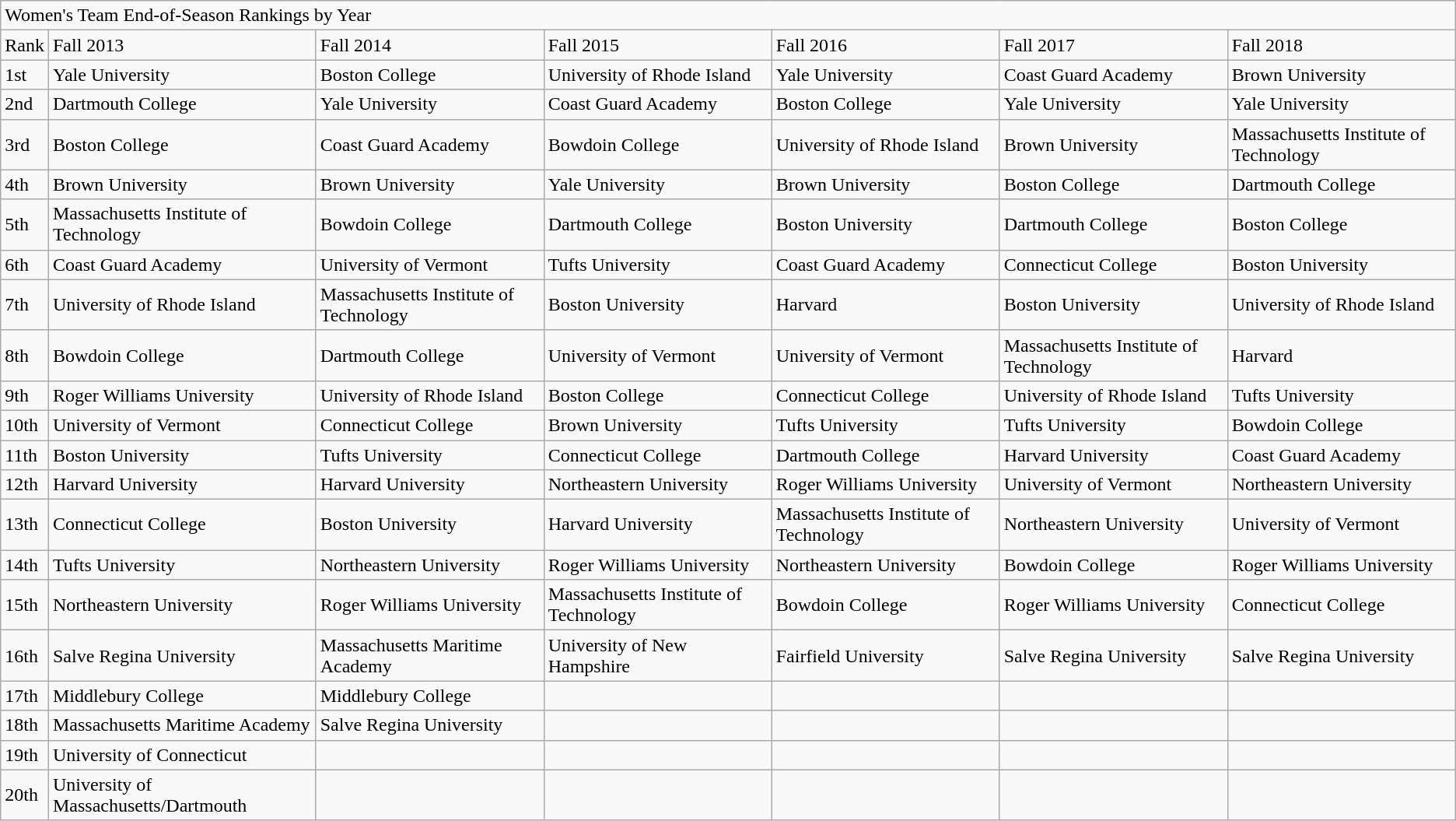<table class="wikitable mw-collapsible">
<tr>
<td colspan="7">Women's Team End-of-Season Rankings by Year</td>
</tr>
<tr>
<td>Rank</td>
<td>Fall 2013</td>
<td>Fall 2014</td>
<td>Fall 2015</td>
<td>Fall 2016</td>
<td>Fall 2017</td>
<td>Fall 2018</td>
</tr>
<tr>
<td>1st</td>
<td>Yale University</td>
<td>Boston College</td>
<td>University of Rhode Island</td>
<td>Yale University</td>
<td>Coast Guard Academy</td>
<td>Brown University</td>
</tr>
<tr>
<td>2nd</td>
<td>Dartmouth College</td>
<td>Yale University</td>
<td>Coast Guard Academy</td>
<td>Boston College</td>
<td>Yale University</td>
<td>Yale University</td>
</tr>
<tr>
<td>3rd</td>
<td>Boston College</td>
<td>Coast Guard Academy</td>
<td>Bowdoin College</td>
<td>University of Rhode Island</td>
<td>Brown University</td>
<td>Massachusetts Institute of Technology</td>
</tr>
<tr>
<td>4th</td>
<td>Brown University</td>
<td>Brown University</td>
<td>Yale University</td>
<td>Brown University</td>
<td>Boston College</td>
<td>Dartmouth College</td>
</tr>
<tr>
<td>5th</td>
<td>Massachusetts Institute of Technology</td>
<td>Bowdoin College</td>
<td>Dartmouth College</td>
<td>Boston University</td>
<td>Dartmouth College</td>
<td>Boston College</td>
</tr>
<tr>
<td>6th</td>
<td>Coast Guard Academy</td>
<td>University of Vermont</td>
<td>Tufts University</td>
<td>Coast Guard Academy</td>
<td>Connecticut College</td>
<td>Boston University</td>
</tr>
<tr>
<td>7th</td>
<td>University of Rhode Island</td>
<td>Massachusetts Institute of Technology</td>
<td>Boston University</td>
<td>Harvard</td>
<td>Boston University</td>
<td>University of Rhode Island</td>
</tr>
<tr>
<td>8th</td>
<td>Bowdoin College</td>
<td>Dartmouth College</td>
<td>University of Vermont</td>
<td>University of Vermont</td>
<td>Massachusetts Institute of Technology</td>
<td>Harvard</td>
</tr>
<tr>
<td>9th</td>
<td>Roger Williams University</td>
<td>University of Rhode Island</td>
<td>Boston College</td>
<td>Connecticut College</td>
<td>University of Rhode Island</td>
<td>Tufts University</td>
</tr>
<tr>
<td>10th</td>
<td>University of Vermont</td>
<td>Connecticut College</td>
<td>Brown University</td>
<td>Tufts University</td>
<td>Tufts University</td>
<td>Bowdoin College</td>
</tr>
<tr>
<td>11th</td>
<td>Boston University</td>
<td>Tufts University</td>
<td>Connecticut College</td>
<td>Dartmouth College</td>
<td>Harvard University</td>
<td>Coast Guard Academy</td>
</tr>
<tr>
<td>12th</td>
<td>Harvard University</td>
<td>Harvard University</td>
<td>Northeastern University</td>
<td>Roger Williams University</td>
<td>University of Vermont</td>
<td>Northeastern University</td>
</tr>
<tr>
<td>13th</td>
<td>Connecticut College</td>
<td>Boston University</td>
<td>Harvard University</td>
<td>Massachusetts Institute of Technology</td>
<td>Northeastern University</td>
<td>University of Vermont</td>
</tr>
<tr>
<td>14th</td>
<td>Tufts University</td>
<td>Northeastern University</td>
<td>Roger Williams University</td>
<td>Northeastern University</td>
<td>Bowdoin College</td>
<td>Roger Williams University</td>
</tr>
<tr>
<td>15th</td>
<td>Northeastern University</td>
<td>Roger Williams University</td>
<td>Massachusetts Institute of Technology</td>
<td>Bowdoin College</td>
<td>Roger Williams University</td>
<td>Connecticut College</td>
</tr>
<tr>
<td>16th</td>
<td>Salve Regina University</td>
<td>Massachusetts Maritime Academy</td>
<td>University of New Hampshire</td>
<td>Fairfield University</td>
<td>Salve Regina University</td>
<td>Salve Regina University</td>
</tr>
<tr>
<td>17th</td>
<td>Middlebury College</td>
<td>Middlebury College</td>
<td></td>
<td></td>
<td></td>
<td></td>
</tr>
<tr>
<td>18th</td>
<td>Massachusetts Maritime Academy</td>
<td>Salve Regina University</td>
<td></td>
<td></td>
<td></td>
<td></td>
</tr>
<tr>
<td>19th</td>
<td>University of Connecticut</td>
<td></td>
<td></td>
<td></td>
<td></td>
<td></td>
</tr>
<tr>
<td>20th</td>
<td>University of Massachusetts/Dartmouth</td>
<td></td>
<td></td>
<td></td>
<td></td>
<td></td>
</tr>
</table>
